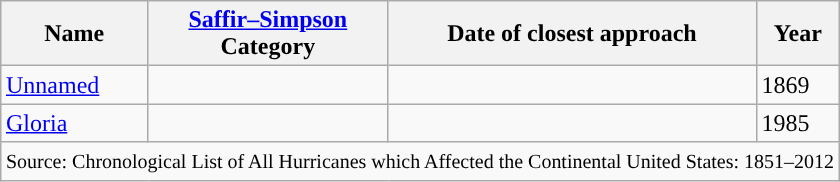<table class = "wikitable" style="margin:1em auto;">
<tr>
<th>Name</th>
<th><a href='#'>Saffir–Simpson</a><br>Category</th>
<th>Date of closest approach</th>
<th>Year</th>
</tr>
<tr>
<td><a href='#'>Unnamed</a></td>
<td></td>
<td></td>
<td>1869</td>
</tr>
<tr>
<td><a href='#'>Gloria</a></td>
<td></td>
<td></td>
<td>1985</td>
</tr>
<tr>
<td colspan="9"><small>Source: Chronological List of All Hurricanes which Affected the Continental United States: 1851–2012</small></td>
</tr>
</table>
